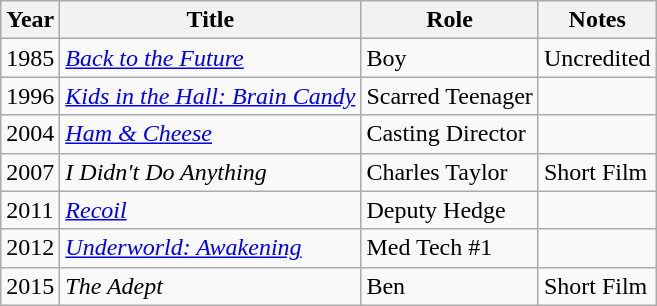<table class="wikitable sortable">
<tr>
<th>Year</th>
<th>Title</th>
<th>Role</th>
<th class="unsortable">Notes</th>
</tr>
<tr>
<td>1985</td>
<td><em><a href='#'>Back to the Future</a></em></td>
<td>Boy</td>
<td>Uncredited</td>
</tr>
<tr>
<td>1996</td>
<td><em><a href='#'>Kids in the Hall: Brain Candy</a></em></td>
<td>Scarred Teenager</td>
<td></td>
</tr>
<tr>
<td>2004</td>
<td><em><a href='#'>Ham & Cheese</a></em></td>
<td>Casting Director</td>
<td></td>
</tr>
<tr>
<td>2007</td>
<td><em>I Didn't Do Anything</em></td>
<td>Charles Taylor</td>
<td>Short Film</td>
</tr>
<tr>
<td>2011</td>
<td><em><a href='#'>Recoil</a></em></td>
<td>Deputy Hedge</td>
<td></td>
</tr>
<tr>
<td>2012</td>
<td><em><a href='#'>Underworld: Awakening</a></em></td>
<td>Med Tech #1</td>
<td></td>
</tr>
<tr>
<td>2015</td>
<td data-sort-value="Adept, The"><em>The Adept</em></td>
<td>Ben</td>
<td>Short Film</td>
</tr>
</table>
